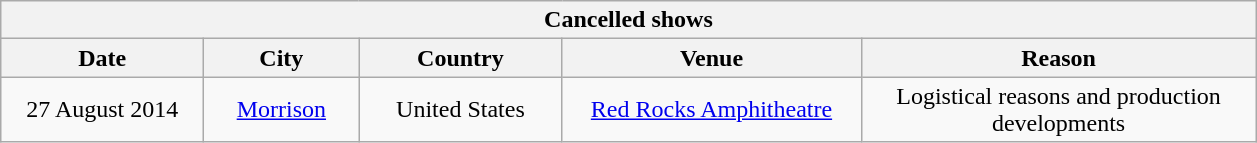<table class="wikitable collapsible collapsed" style="text-align:center;">
<tr>
<th colspan="5">Cancelled shows</th>
</tr>
<tr>
<th scope="col" style="width:8em;">Date</th>
<th scope="col" style="width:6em;">City</th>
<th scope="col" style="width:8em;">Country</th>
<th scope="col" style="width:12em;">Venue</th>
<th scope="col" style="width:16em;">Reason</th>
</tr>
<tr>
<td>27 August 2014</td>
<td><a href='#'>Morrison</a></td>
<td>United States</td>
<td><a href='#'>Red Rocks Amphitheatre</a></td>
<td>Logistical reasons and production developments</td>
</tr>
</table>
